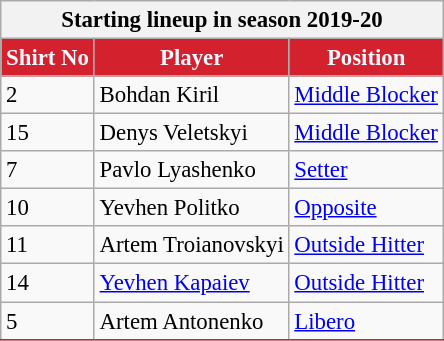<table class="wikitable collapsible collapsed sortable" bgcolor="#F0F8FF" cellpadding="3" cellspacing="0" border="1" style="font-size: 95%; border: 1px solid #D3212D; border-collapse: collapse;">
<tr>
<th colspan=6>Starting lineup in season 2019-20</th>
</tr>
<tr style="color: #F0F8FF;background:#D3212D">
<td align=center><strong>Shirt No</strong></td>
<td align=center><strong>Player</strong></td>
<td align=center><strong>Position</strong></td>
</tr>
<tr>
<td align=left>2</td>
<td> Bohdan Kiril</td>
<td><a href='#'>Middle Blocker</a></td>
</tr>
<tr>
<td align=left>15</td>
<td> Denys Veletskyi</td>
<td><a href='#'>Middle Blocker</a></td>
</tr>
<tr>
<td align=left>7</td>
<td> Pavlo Lyashenko</td>
<td><a href='#'>Setter</a></td>
</tr>
<tr>
<td align=left>10</td>
<td> Yevhen Politko</td>
<td><a href='#'>Οpposite</a></td>
</tr>
<tr>
<td align=left>11</td>
<td> Artem Troianovskyi</td>
<td><a href='#'>Οutside Hitter</a></td>
</tr>
<tr>
<td align=left>14</td>
<td> <a href='#'>Yevhen Kapaiev</a></td>
<td><a href='#'>Οutside Hitter</a></td>
</tr>
<tr>
<td align=left>5</td>
<td> Artem Antonenko</td>
<td><a href='#'>Libero</a></td>
</tr>
<tr>
</tr>
</table>
